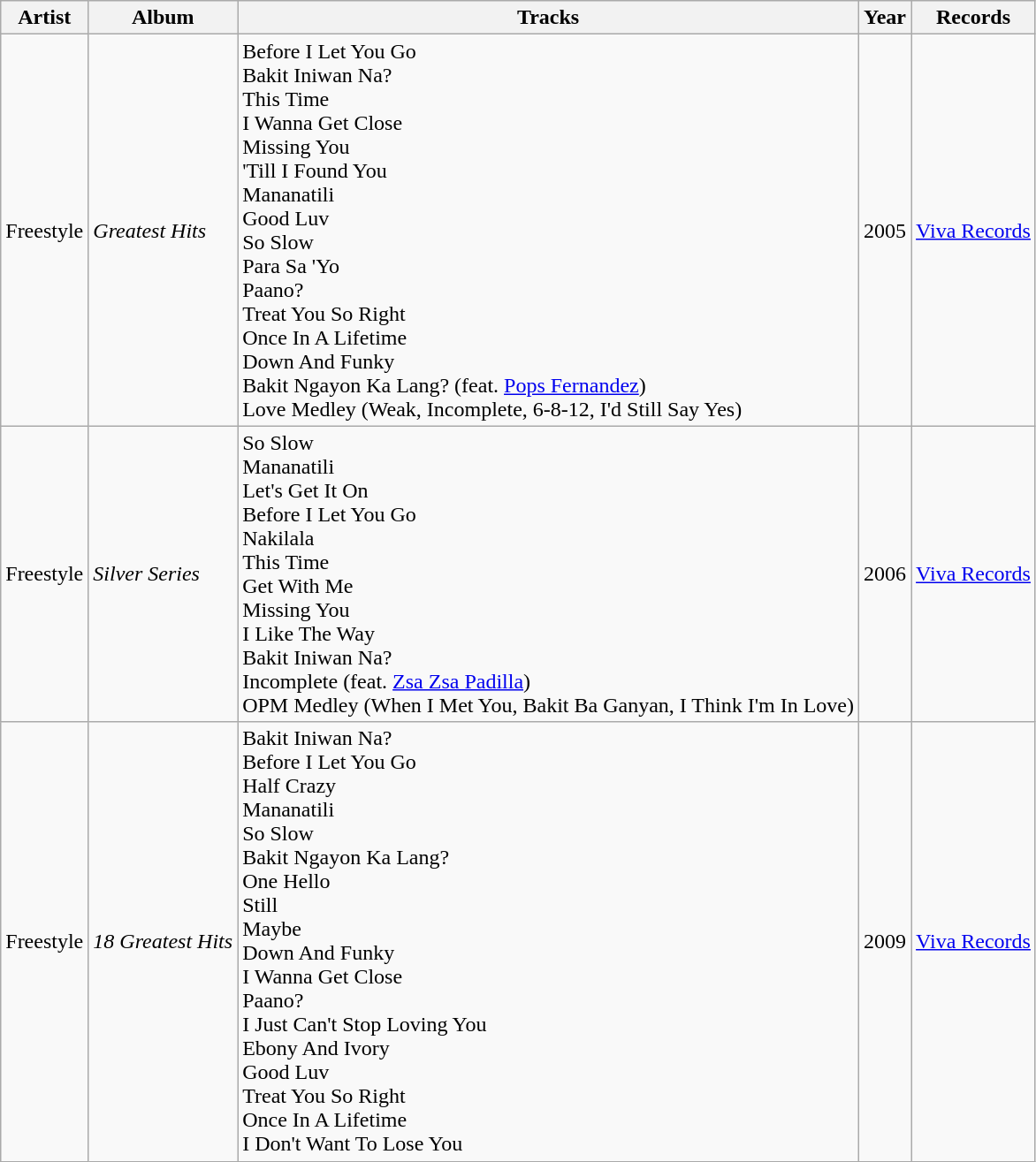<table class="wikitable">
<tr>
<th>Artist</th>
<th>Album</th>
<th>Tracks</th>
<th>Year</th>
<th>Records</th>
</tr>
<tr>
<td>Freestyle</td>
<td><em>Greatest Hits</em></td>
<td>Before I Let You Go <br> Bakit Iniwan Na? <br> This Time <br> I Wanna Get Close <br> Missing You <br> 'Till I Found You <br> Mananatili <br> Good Luv <br> So Slow <br> Para Sa 'Yo <br> Paano? <br> Treat You So Right <br> Once In A Lifetime <br> Down And Funky <br> Bakit Ngayon Ka Lang? (feat. <a href='#'>Pops Fernandez</a>) <br> Love Medley (Weak, Incomplete, 6-8-12, I'd Still Say Yes)</td>
<td>2005</td>
<td><a href='#'>Viva Records</a></td>
</tr>
<tr>
<td>Freestyle</td>
<td><em>Silver Series</em></td>
<td>So Slow <br> Mananatili <br> Let's Get It On <br> Before I Let You Go <br> Nakilala <br> This Time <br> Get With Me <br> Missing You <br> I Like The Way <br> Bakit Iniwan Na? <br> Incomplete (feat. <a href='#'>Zsa Zsa Padilla</a>) <br> OPM Medley (When I Met You, Bakit Ba Ganyan, I Think I'm In Love)</td>
<td>2006</td>
<td><a href='#'>Viva Records</a></td>
</tr>
<tr>
<td>Freestyle</td>
<td><em>18 Greatest Hits</em></td>
<td>Bakit Iniwan Na? <br> Before I Let You Go <br> Half Crazy <br> Mananatili <br> So Slow <br> Bakit Ngayon Ka Lang? <br> One Hello <br> Still <br> Maybe <br> Down And Funky <br> I Wanna Get Close <br> Paano? <br> I Just Can't Stop Loving You <br> Ebony And Ivory <br> Good Luv <br> Treat You So Right <br> Once In A Lifetime <br> I Don't Want To Lose You</td>
<td>2009</td>
<td><a href='#'>Viva Records</a></td>
</tr>
</table>
